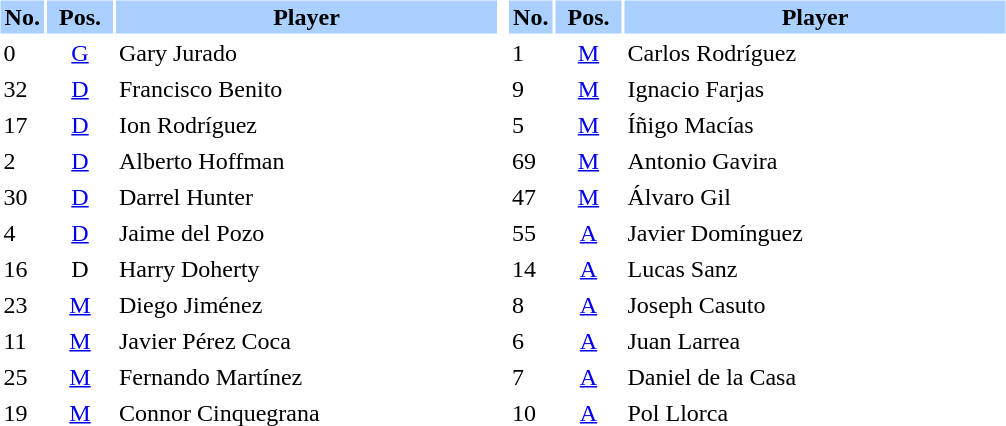<table>
<tr>
<td valign="top" width=0%><br><table border="0" cellspacing="2" cellpadding="2">
<tr bgcolor="AAD0FF">
<th width="25">No.</th>
<th width=40>Pos.</th>
<th width=250>Player</th>
</tr>
<tr>
<td>0</td>
<td style="text-align:center;"><a href='#'>G</a></td>
<td>Gary Jurado</td>
</tr>
<tr>
<td>32</td>
<td style="text-align:center;"><a href='#'>D</a></td>
<td>Francisco Benito</td>
</tr>
<tr>
<td>17</td>
<td style="text-align:center;"><a href='#'>D</a></td>
<td>Ion Rodríguez</td>
</tr>
<tr>
<td>2</td>
<td style="text-align:center;"><a href='#'>D</a></td>
<td>Alberto Hoffman</td>
</tr>
<tr>
<td>30</td>
<td style="text-align:center;"><a href='#'>D</a></td>
<td>Darrel Hunter</td>
</tr>
<tr>
<td>4</td>
<td style="text-align:center;"><a href='#'>D</a></td>
<td>Jaime del Pozo</td>
</tr>
<tr>
<td>16</td>
<td style="text-align:center;">D</td>
<td>Harry Doherty</td>
</tr>
<tr>
<td>23</td>
<td style="text-align:center;"><a href='#'>M</a></td>
<td>Diego Jiménez</td>
</tr>
<tr>
<td>11</td>
<td style="text-align:center;"><a href='#'>M</a></td>
<td>Javier Pérez Coca</td>
</tr>
<tr>
<td>25</td>
<td style="text-align:center;"><a href='#'>M</a></td>
<td>Fernando Martínez</td>
</tr>
<tr>
<td>19</td>
<td style="text-align:center;"><a href='#'>M</a></td>
<td>Connor Cinquegrana</td>
</tr>
</table>
</td>
<td valign="top" width=0%><br><table border="0" cellspacing="2" cellpadding="2">
<tr bgcolor="AAD0FF">
<th width="25">No.</th>
<th width=40>Pos.</th>
<th width=250>Player</th>
</tr>
<tr>
<td>1</td>
<td style="text-align:center;"><a href='#'>M</a></td>
<td>Carlos Rodríguez</td>
</tr>
<tr>
<td>9</td>
<td style="text-align:center;"><a href='#'>M</a></td>
<td>Ignacio Farjas</td>
</tr>
<tr>
<td>5</td>
<td style="text-align:center;"><a href='#'>M</a></td>
<td>Íñigo Macías</td>
</tr>
<tr>
<td>69</td>
<td style="text-align:center;"><a href='#'>M</a></td>
<td>Antonio Gavira</td>
</tr>
<tr>
<td>47</td>
<td style="text-align:center;"><a href='#'>M</a></td>
<td>Álvaro Gil</td>
</tr>
<tr>
<td>55</td>
<td style="text-align:center;"><a href='#'>A</a></td>
<td>Javier Domínguez</td>
</tr>
<tr>
<td>14</td>
<td style="text-align:center;"><a href='#'>A</a></td>
<td>Lucas Sanz</td>
</tr>
<tr>
<td>8</td>
<td style="text-align:center;"><a href='#'>A</a></td>
<td>Joseph Casuto</td>
</tr>
<tr>
<td>6</td>
<td style="text-align:center;"><a href='#'>A</a></td>
<td>Juan Larrea</td>
</tr>
<tr>
<td>7</td>
<td style="text-align:center;"><a href='#'>A</a></td>
<td>Daniel de la Casa</td>
</tr>
<tr>
<td>10</td>
<td style="text-align:center;"><a href='#'>A</a></td>
<td>Pol Llorca</td>
</tr>
<tr>
</tr>
</table>
</td>
</tr>
</table>
